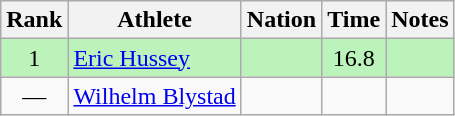<table class="wikitable sortable" style="text-align:center">
<tr>
<th>Rank</th>
<th>Athlete</th>
<th>Nation</th>
<th>Time</th>
<th>Notes</th>
</tr>
<tr bgcolor=bbf3bb>
<td>1</td>
<td align=left><a href='#'>Eric Hussey</a></td>
<td align=left></td>
<td>16.8</td>
<td></td>
</tr>
<tr>
<td data-sort-value=2>—</td>
<td align=left><a href='#'>Wilhelm Blystad</a></td>
<td align=left></td>
<td></td>
<td></td>
</tr>
</table>
